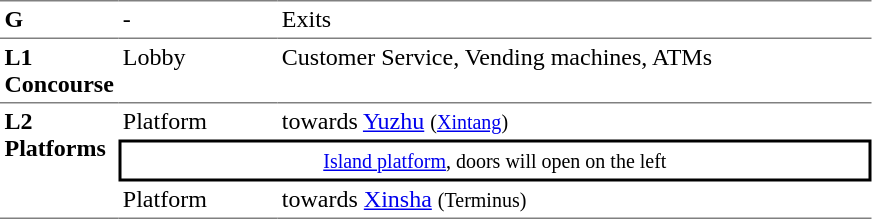<table table border=0 cellspacing=0 cellpadding=3>
<tr>
<td style="border-top:solid 1px gray;" width=50 valign=top><strong>G</strong></td>
<td style="border-top:solid 1px gray;" width=100 valign=top>-</td>
<td style="border-top:solid 1px gray;" width=390 valign=top>Exits</td>
</tr>
<tr>
<td style="border-bottom:solid 1px gray; border-top:solid 1px gray;" valign=top width=50><strong>L1<br>Concourse</strong></td>
<td style="border-bottom:solid 1px gray; border-top:solid 1px gray;" valign=top width=100>Lobby</td>
<td style="border-bottom:solid 1px gray; border-top:solid 1px gray;" valign=top width=390>Customer Service, Vending machines, ATMs</td>
</tr>
<tr>
<td style="border-bottom:solid 1px gray;" rowspan=3 valign=top><strong>L2<br>Platforms</strong></td>
<td>Platform </td>
<td>  towards <a href='#'>Yuzhu</a> <small>(<a href='#'>Xintang</a>)</small></td>
</tr>
<tr>
<td style="border-right:solid 2px black;border-left:solid 2px black;border-top:solid 2px black;border-bottom:solid 2px black;text-align:center;" colspan=2><small><a href='#'>Island platform</a>, doors will open on the left</small></td>
</tr>
<tr>
<td style="border-bottom:solid 1px gray;">Platform </td>
<td style="border-bottom:solid 1px gray;"> towards <a href='#'>Xinsha</a> <small>(Terminus) </small></td>
</tr>
</table>
